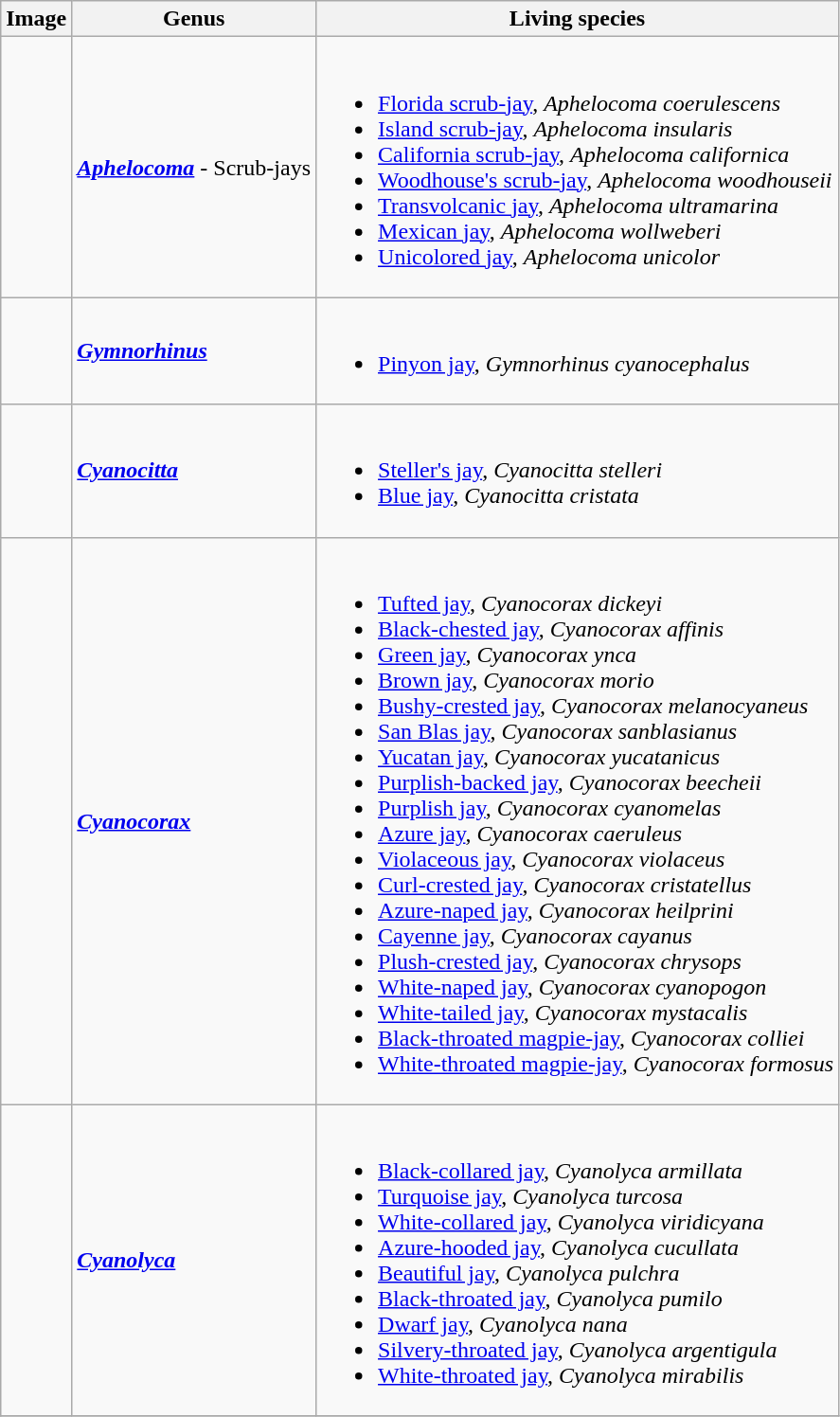<table class="wikitable">
<tr>
<th>Image</th>
<th>Genus</th>
<th>Living species</th>
</tr>
<tr>
<td></td>
<td><strong><em><a href='#'>Aphelocoma</a></em></strong>  - Scrub-jays</td>
<td><br><ul><li><a href='#'>Florida scrub-jay</a>, <em>Aphelocoma coerulescens</em></li><li><a href='#'>Island scrub-jay</a>, <em>Aphelocoma insularis</em></li><li><a href='#'>California scrub-jay</a>, <em>Aphelocoma californica</em></li><li><a href='#'>Woodhouse's scrub-jay</a>, <em>Aphelocoma woodhouseii</em></li><li><a href='#'>Transvolcanic jay</a>, <em>Aphelocoma ultramarina</em></li><li><a href='#'>Mexican jay</a>, <em>Aphelocoma wollweberi</em></li><li><a href='#'>Unicolored jay</a>, <em>Aphelocoma unicolor</em></li></ul></td>
</tr>
<tr>
<td></td>
<td><strong><em><a href='#'>Gymnorhinus</a></em></strong> </td>
<td><br><ul><li><a href='#'>Pinyon jay</a>, <em>Gymnorhinus cyanocephalus</em></li></ul></td>
</tr>
<tr>
<td></td>
<td><strong><em><a href='#'>Cyanocitta</a></em></strong> </td>
<td><br><ul><li><a href='#'>Steller's jay</a>, <em>Cyanocitta stelleri</em></li><li><a href='#'>Blue jay</a>, <em>Cyanocitta cristata</em></li></ul></td>
</tr>
<tr>
<td></td>
<td><strong><em><a href='#'>Cyanocorax</a></em></strong> </td>
<td><br><ul><li><a href='#'>Tufted jay</a>, <em>Cyanocorax dickeyi</em></li><li><a href='#'>Black-chested jay</a>, <em>Cyanocorax affinis</em></li><li><a href='#'>Green jay</a>, <em>Cyanocorax ynca</em></li><li><a href='#'>Brown jay</a>, <em>Cyanocorax morio</em></li><li><a href='#'>Bushy-crested jay</a>, <em>Cyanocorax melanocyaneus</em></li><li><a href='#'>San Blas jay</a>, <em>Cyanocorax sanblasianus</em></li><li><a href='#'>Yucatan jay</a>, <em>Cyanocorax yucatanicus</em></li><li><a href='#'>Purplish-backed jay</a>, <em>Cyanocorax beecheii</em></li><li><a href='#'>Purplish jay</a>, <em>Cyanocorax cyanomelas</em></li><li><a href='#'>Azure jay</a>, <em>Cyanocorax caeruleus</em></li><li><a href='#'>Violaceous jay</a>, <em>Cyanocorax violaceus</em></li><li><a href='#'>Curl-crested jay</a>, <em>Cyanocorax cristatellus</em></li><li><a href='#'>Azure-naped jay</a>, <em>Cyanocorax heilprini</em></li><li><a href='#'>Cayenne jay</a>, <em>Cyanocorax cayanus</em></li><li><a href='#'>Plush-crested jay</a>, <em>Cyanocorax chrysops</em></li><li><a href='#'>White-naped jay</a>, <em>Cyanocorax cyanopogon</em></li><li><a href='#'>White-tailed jay</a>, <em>Cyanocorax mystacalis</em></li><li><a href='#'>Black-throated magpie-jay</a>, <em>Cyanocorax colliei</em></li><li><a href='#'>White-throated magpie-jay</a>, <em>Cyanocorax formosus</em></li></ul></td>
</tr>
<tr>
<td></td>
<td><strong><em><a href='#'>Cyanolyca</a></em></strong> </td>
<td><br><ul><li><a href='#'>Black-collared jay</a>, <em>Cyanolyca armillata</em></li><li><a href='#'>Turquoise jay</a>, <em>Cyanolyca turcosa</em></li><li><a href='#'>White-collared jay</a>, <em>Cyanolyca viridicyana</em></li><li><a href='#'>Azure-hooded jay</a>, <em>Cyanolyca cucullata</em></li><li><a href='#'>Beautiful jay</a>, <em>Cyanolyca pulchra</em></li><li><a href='#'>Black-throated jay</a>, <em>Cyanolyca pumilo</em></li><li><a href='#'>Dwarf jay</a>, <em>Cyanolyca nana</em></li><li><a href='#'>Silvery-throated jay</a>, <em>Cyanolyca argentigula</em></li><li><a href='#'>White-throated jay</a>, <em>Cyanolyca mirabilis</em></li></ul></td>
</tr>
<tr>
</tr>
</table>
